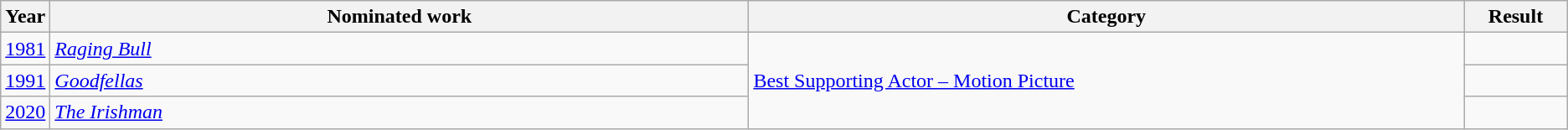<table class="wikitable sortable">
<tr>
<th scope="col" style="width:1em;">Year</th>
<th scope="col" style="width:39em;">Nominated work</th>
<th scope="col" style="width:40em;">Category</th>
<th scope="col" style="width:5em;">Result</th>
</tr>
<tr>
<td><a href='#'>1981</a></td>
<td><em><a href='#'>Raging Bull</a></em></td>
<td rowspan="3"><a href='#'>Best Supporting Actor – Motion Picture</a></td>
<td></td>
</tr>
<tr>
<td><a href='#'>1991</a></td>
<td><em><a href='#'>Goodfellas</a></em></td>
<td></td>
</tr>
<tr>
<td><a href='#'>2020</a></td>
<td><em><a href='#'>The Irishman</a></em></td>
<td></td>
</tr>
</table>
